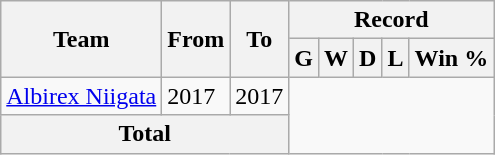<table class="wikitable" style="text-align: center">
<tr>
<th rowspan="2">Team</th>
<th rowspan="2">From</th>
<th rowspan="2">To</th>
<th colspan="5">Record</th>
</tr>
<tr>
<th>G</th>
<th>W</th>
<th>D</th>
<th>L</th>
<th>Win %</th>
</tr>
<tr>
<td align="left"><a href='#'>Albirex Niigata</a></td>
<td align="left">2017</td>
<td align="left">2017<br></td>
</tr>
<tr>
<th colspan="3">Total<br></th>
</tr>
</table>
